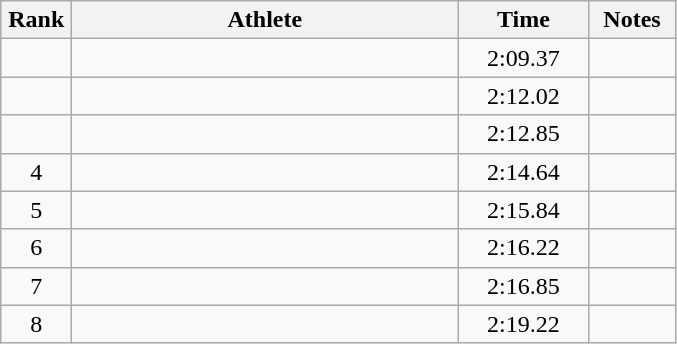<table class="wikitable" style="text-align:center">
<tr>
<th width=40>Rank</th>
<th width=250>Athlete</th>
<th width=80>Time</th>
<th width=50>Notes</th>
</tr>
<tr>
<td></td>
<td align=left></td>
<td>2:09.37</td>
<td></td>
</tr>
<tr>
<td></td>
<td align=left></td>
<td>2:12.02</td>
<td></td>
</tr>
<tr>
<td></td>
<td align=left></td>
<td>2:12.85</td>
<td></td>
</tr>
<tr>
<td>4</td>
<td align=left></td>
<td>2:14.64</td>
<td></td>
</tr>
<tr>
<td>5</td>
<td align=left></td>
<td>2:15.84</td>
<td></td>
</tr>
<tr>
<td>6</td>
<td align=left></td>
<td>2:16.22</td>
<td></td>
</tr>
<tr>
<td>7</td>
<td align=left></td>
<td>2:16.85</td>
<td></td>
</tr>
<tr>
<td>8</td>
<td align=left></td>
<td>2:19.22</td>
<td></td>
</tr>
</table>
